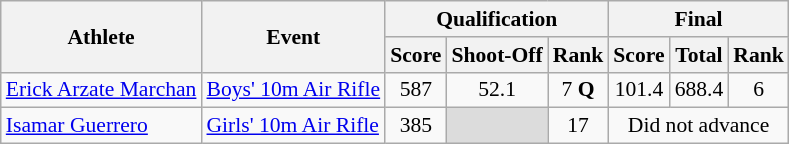<table class="wikitable" style="font-size:90%">
<tr>
<th rowspan="2">Athlete</th>
<th rowspan="2">Event</th>
<th colspan="3">Qualification</th>
<th colspan="3">Final</th>
</tr>
<tr>
<th>Score</th>
<th>Shoot-Off</th>
<th>Rank</th>
<th>Score</th>
<th>Total</th>
<th>Rank</th>
</tr>
<tr>
<td><a href='#'>Erick Arzate Marchan</a></td>
<td><a href='#'>Boys' 10m Air Rifle</a></td>
<td align=center>587</td>
<td align=center>52.1</td>
<td align=center>7 <strong>Q</strong></td>
<td align=center>101.4</td>
<td align=center>688.4</td>
<td align=center>6</td>
</tr>
<tr>
<td><a href='#'>Isamar Guerrero</a></td>
<td><a href='#'>Girls' 10m Air Rifle</a></td>
<td align=center>385</td>
<td bgcolor=#DCDCDC></td>
<td align=center>17</td>
<td colspan=3 align=center>Did not advance</td>
</tr>
</table>
